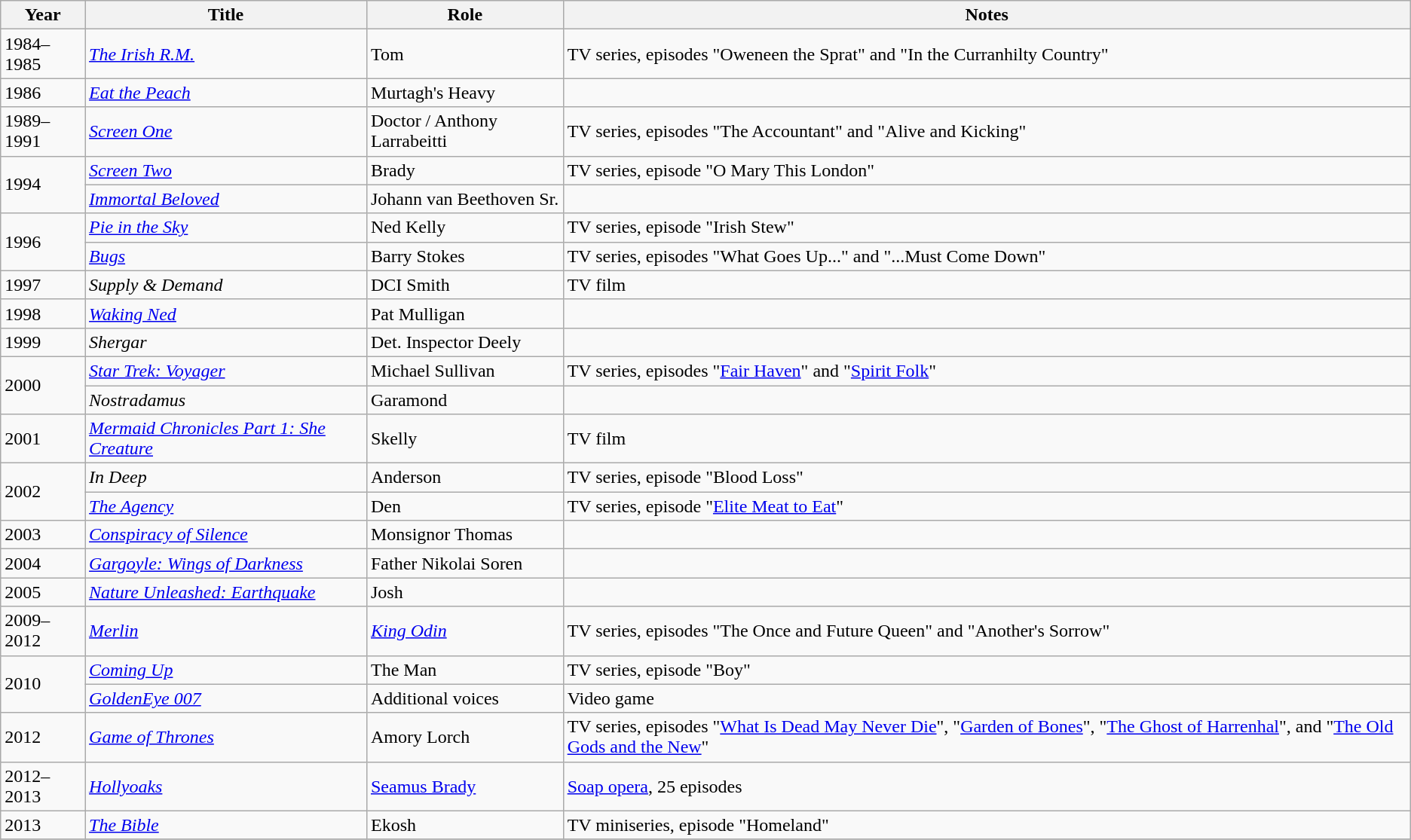<table class="wikitable sortable">
<tr>
<th>Year</th>
<th>Title</th>
<th>Role</th>
<th class="unsortable">Notes</th>
</tr>
<tr>
<td>1984–1985</td>
<td><em><a href='#'>The Irish R.M.</a></em></td>
<td>Tom</td>
<td>TV series, episodes "Oweneen the Sprat" and "In the Curranhilty Country"</td>
</tr>
<tr>
<td>1986</td>
<td><em><a href='#'>Eat the Peach</a></em></td>
<td>Murtagh's Heavy</td>
<td></td>
</tr>
<tr>
<td>1989–1991</td>
<td><em><a href='#'>Screen One</a></em></td>
<td>Doctor / Anthony Larrabeitti</td>
<td>TV series, episodes "The Accountant" and "Alive and Kicking"</td>
</tr>
<tr>
<td rowspan=2>1994</td>
<td><em><a href='#'>Screen Two</a></em></td>
<td>Brady</td>
<td>TV series, episode "O Mary This London"</td>
</tr>
<tr>
<td><em><a href='#'>Immortal Beloved</a></em></td>
<td>Johann van Beethoven Sr.</td>
<td></td>
</tr>
<tr>
<td rowspan=2>1996</td>
<td><em><a href='#'>Pie in the Sky</a></em></td>
<td>Ned Kelly</td>
<td>TV series, episode "Irish Stew"</td>
</tr>
<tr>
<td><em><a href='#'>Bugs</a></em></td>
<td>Barry Stokes</td>
<td>TV series, episodes "What Goes Up..." and "...Must Come Down"</td>
</tr>
<tr>
<td>1997</td>
<td><em>Supply & Demand</em></td>
<td>DCI Smith</td>
<td>TV film</td>
</tr>
<tr>
<td>1998</td>
<td><em><a href='#'>Waking Ned</a></em></td>
<td>Pat Mulligan</td>
<td></td>
</tr>
<tr>
<td>1999</td>
<td><em>Shergar</em></td>
<td>Det. Inspector Deely</td>
<td></td>
</tr>
<tr>
<td rowspan=2>2000</td>
<td><em><a href='#'>Star Trek: Voyager</a></em></td>
<td>Michael Sullivan</td>
<td>TV series, episodes "<a href='#'>Fair Haven</a>" and "<a href='#'>Spirit Folk</a>"</td>
</tr>
<tr>
<td><em>Nostradamus</em></td>
<td>Garamond</td>
<td></td>
</tr>
<tr>
<td>2001</td>
<td><em><a href='#'>Mermaid Chronicles Part 1: She Creature</a></em></td>
<td>Skelly</td>
<td>TV film</td>
</tr>
<tr>
<td rowspan=2>2002</td>
<td><em>In Deep</em></td>
<td>Anderson</td>
<td>TV series, episode "Blood Loss"</td>
</tr>
<tr>
<td><em><a href='#'>The Agency</a></em></td>
<td>Den</td>
<td>TV series, episode "<a href='#'>Elite Meat to Eat</a>"</td>
</tr>
<tr>
<td>2003</td>
<td><em><a href='#'>Conspiracy of Silence</a></em></td>
<td>Monsignor Thomas</td>
<td></td>
</tr>
<tr>
<td>2004</td>
<td><em><a href='#'>Gargoyle: Wings of Darkness</a></em></td>
<td>Father Nikolai Soren</td>
<td></td>
</tr>
<tr>
<td>2005</td>
<td><em><a href='#'>Nature Unleashed: Earthquake</a></em></td>
<td>Josh</td>
<td></td>
</tr>
<tr>
<td>2009–2012</td>
<td><em><a href='#'>Merlin</a></em></td>
<td><em><a href='#'>King Odin</a></em></td>
<td>TV series, episodes "The Once and Future Queen" and "Another's Sorrow"</td>
</tr>
<tr>
<td rowspan=2>2010</td>
<td><em><a href='#'>Coming Up</a></em></td>
<td>The Man</td>
<td>TV series, episode "Boy"</td>
</tr>
<tr>
<td><em><a href='#'>GoldenEye 007</a></em></td>
<td>Additional voices</td>
<td>Video game</td>
</tr>
<tr>
<td>2012</td>
<td><em><a href='#'>Game of Thrones</a></em></td>
<td>Amory Lorch</td>
<td>TV series, episodes "<a href='#'>What Is Dead May Never Die</a>", "<a href='#'>Garden of Bones</a>", "<a href='#'>The Ghost of Harrenhal</a>", and "<a href='#'>The Old Gods and the New</a>"</td>
</tr>
<tr>
<td>2012–2013</td>
<td><em><a href='#'>Hollyoaks</a></em></td>
<td><a href='#'>Seamus Brady</a></td>
<td><a href='#'>Soap opera</a>, 25 episodes</td>
</tr>
<tr>
<td>2013</td>
<td><em><a href='#'>The Bible</a></em></td>
<td>Ekosh</td>
<td>TV miniseries, episode "Homeland"</td>
</tr>
<tr>
</tr>
</table>
